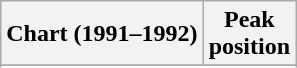<table class="wikitable sortable plainrowheaders" style="text-align:center">
<tr>
<th scope="col">Chart (1991–1992)</th>
<th scope="col">Peak<br>position</th>
</tr>
<tr>
</tr>
<tr>
</tr>
</table>
